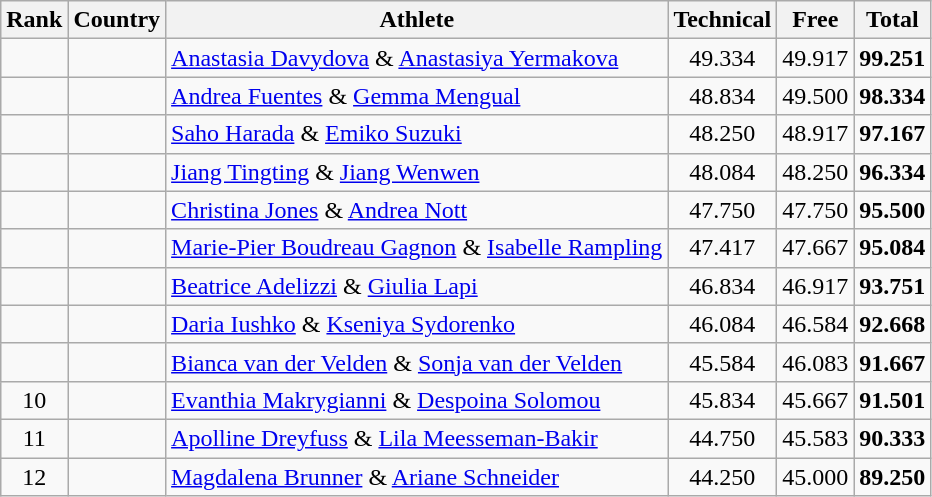<table class="wikitable sortable" style="text-align:center">
<tr>
<th>Rank</th>
<th>Country</th>
<th>Athlete</th>
<th>Technical</th>
<th>Free</th>
<th>Total</th>
</tr>
<tr>
<td></td>
<td align=left></td>
<td align=left><a href='#'>Anastasia Davydova</a> & <a href='#'>Anastasiya Yermakova</a></td>
<td>49.334</td>
<td>49.917</td>
<td><strong>99.251</strong></td>
</tr>
<tr>
<td></td>
<td align=left></td>
<td align=left><a href='#'>Andrea Fuentes</a> & <a href='#'>Gemma Mengual</a></td>
<td>48.834</td>
<td>49.500</td>
<td><strong>98.334</strong></td>
</tr>
<tr>
<td></td>
<td align=left></td>
<td align=left><a href='#'>Saho Harada</a> & <a href='#'>Emiko Suzuki</a></td>
<td>48.250</td>
<td>48.917</td>
<td><strong>97.167</strong></td>
</tr>
<tr>
<td></td>
<td align=left></td>
<td align=left><a href='#'>Jiang Tingting</a> & <a href='#'>Jiang Wenwen</a></td>
<td>48.084</td>
<td>48.250</td>
<td><strong>96.334</strong></td>
</tr>
<tr>
<td></td>
<td align=left></td>
<td align=left><a href='#'>Christina Jones</a> & <a href='#'>Andrea Nott</a></td>
<td>47.750</td>
<td>47.750</td>
<td><strong>95.500</strong></td>
</tr>
<tr>
<td></td>
<td align=left></td>
<td align=left><a href='#'>Marie-Pier Boudreau Gagnon</a> & <a href='#'>Isabelle Rampling</a></td>
<td>47.417</td>
<td>47.667</td>
<td><strong>95.084</strong></td>
</tr>
<tr>
<td></td>
<td align=left></td>
<td align=left><a href='#'>Beatrice Adelizzi</a> & <a href='#'>Giulia Lapi</a></td>
<td>46.834</td>
<td>46.917</td>
<td><strong>93.751</strong></td>
</tr>
<tr>
<td></td>
<td align=left></td>
<td align=left><a href='#'>Daria Iushko</a> & <a href='#'>Kseniya Sydorenko</a></td>
<td>46.084</td>
<td>46.584</td>
<td><strong>92.668</strong></td>
</tr>
<tr>
<td></td>
<td align=left></td>
<td align=left><a href='#'>Bianca van der Velden</a> & <a href='#'>Sonja van der Velden</a></td>
<td>45.584</td>
<td>46.083</td>
<td><strong>91.667</strong></td>
</tr>
<tr>
<td>10</td>
<td align=left></td>
<td align=left><a href='#'>Evanthia Makrygianni</a> & <a href='#'>Despoina Solomou</a></td>
<td>45.834</td>
<td>45.667</td>
<td><strong>91.501</strong></td>
</tr>
<tr>
<td>11</td>
<td align=left></td>
<td align=left><a href='#'>Apolline Dreyfuss</a> & <a href='#'>Lila Meesseman-Bakir</a></td>
<td>44.750</td>
<td>45.583</td>
<td><strong>90.333</strong></td>
</tr>
<tr>
<td>12</td>
<td align=left></td>
<td align=left><a href='#'>Magdalena Brunner</a> & <a href='#'>Ariane Schneider</a></td>
<td>44.250</td>
<td>45.000</td>
<td><strong>89.250</strong></td>
</tr>
</table>
